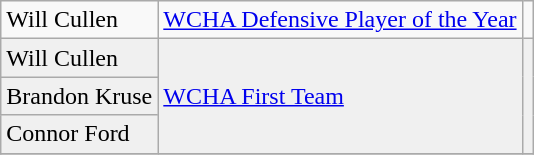<table class="wikitable">
<tr>
<td>Will Cullen</td>
<td><a href='#'>WCHA Defensive Player of the Year</a></td>
<td></td>
</tr>
<tr bgcolor=f0f0f0>
<td>Will Cullen</td>
<td rowspan=3><a href='#'>WCHA First Team</a></td>
<td rowspan=3></td>
</tr>
<tr bgcolor=f0f0f0>
<td>Brandon Kruse</td>
</tr>
<tr bgcolor=f0f0f0>
<td>Connor Ford</td>
</tr>
<tr>
</tr>
</table>
